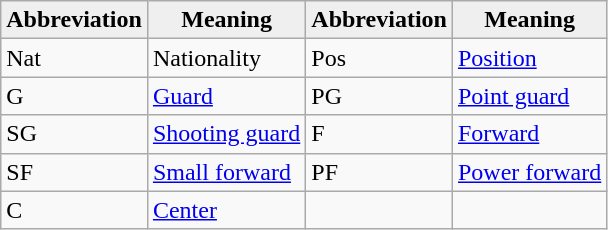<table class="wikitable">
<tr bgcolor="#efefef">
<td><strong>Abbreviation</strong></td>
<td align=center><strong>Meaning</strong></td>
<td><strong>Abbreviation</strong></td>
<td align=center><strong>Meaning</strong></td>
</tr>
<tr>
<td>Nat</td>
<td>Nationality</td>
<td>Pos</td>
<td><a href='#'>Position</a></td>
</tr>
<tr>
<td>G</td>
<td><a href='#'>Guard</a></td>
<td>PG</td>
<td><a href='#'>Point guard</a></td>
</tr>
<tr>
<td>SG</td>
<td><a href='#'>Shooting guard</a></td>
<td>F</td>
<td><a href='#'>Forward</a></td>
</tr>
<tr>
<td>SF</td>
<td><a href='#'>Small forward</a></td>
<td>PF</td>
<td><a href='#'>Power forward</a></td>
</tr>
<tr>
<td>C</td>
<td><a href='#'>Center</a></td>
<td></td>
</tr>
</table>
